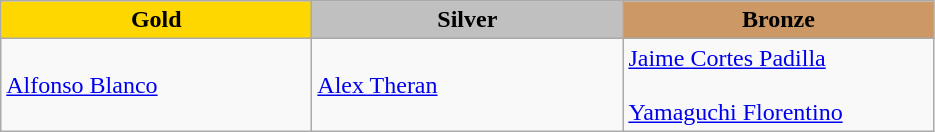<table class="wikitable" style="text-align:left">
<tr align="center">
<td width=200 bgcolor=gold><strong>Gold</strong></td>
<td width=200 bgcolor=silver><strong>Silver</strong></td>
<td width=200 bgcolor=CC9966><strong>Bronze</strong></td>
</tr>
<tr>
<td><a href='#'>Alfonso Blanco</a><br></td>
<td><a href='#'>Alex Theran</a><br></td>
<td><a href='#'>Jaime Cortes Padilla</a><br><br><a href='#'>Yamaguchi Florentino</a><br></td>
</tr>
</table>
